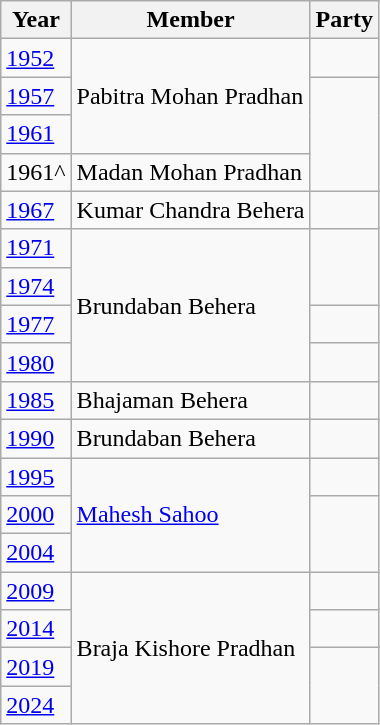<table class="wikitable">
<tr>
<th>Year</th>
<th>Member</th>
<th colspan="2">Party</th>
</tr>
<tr>
<td><a href='#'>1952</a></td>
<td rowspan="3">Pabitra Mohan Pradhan</td>
<td></td>
</tr>
<tr>
<td><a href='#'>1957</a></td>
</tr>
<tr>
<td><a href='#'>1961</a></td>
</tr>
<tr>
<td>1961^</td>
<td>Madan Mohan Pradhan</td>
</tr>
<tr>
<td><a href='#'>1967</a></td>
<td>Kumar Chandra Behera</td>
<td></td>
</tr>
<tr>
<td><a href='#'>1971</a></td>
<td rowspan="4">Brundaban Behera</td>
</tr>
<tr>
<td><a href='#'>1974</a></td>
</tr>
<tr>
<td><a href='#'>1977</a></td>
<td></td>
</tr>
<tr>
<td><a href='#'>1980</a></td>
</tr>
<tr>
<td><a href='#'>1985</a></td>
<td>Bhajaman Behera</td>
<td></td>
</tr>
<tr>
<td><a href='#'>1990</a></td>
<td>Brundaban Behera</td>
<td></td>
</tr>
<tr>
<td><a href='#'>1995</a></td>
<td rowspan="3"><a href='#'>Mahesh Sahoo</a></td>
<td></td>
</tr>
<tr>
<td><a href='#'>2000</a></td>
</tr>
<tr>
<td><a href='#'>2004</a></td>
</tr>
<tr>
<td><a href='#'>2009</a></td>
<td rowspan="4">Braja Kishore Pradhan</td>
<td></td>
</tr>
<tr>
<td><a href='#'>2014</a></td>
<td></td>
</tr>
<tr>
<td><a href='#'>2019</a></td>
</tr>
<tr>
<td><a href='#'>2024</a></td>
</tr>
</table>
